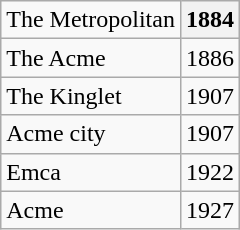<table class="wikitable">
<tr>
<td>The Metropolitan</td>
<th>1884</th>
</tr>
<tr>
<td>The Acme</td>
<td>1886</td>
</tr>
<tr>
<td>The Kinglet</td>
<td>1907</td>
</tr>
<tr>
<td>Acme city</td>
<td>1907</td>
</tr>
<tr>
<td>Emca</td>
<td>1922</td>
</tr>
<tr>
<td>Acme</td>
<td>1927</td>
</tr>
</table>
